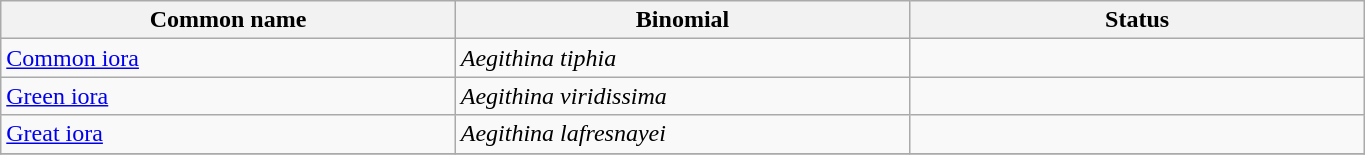<table width=72% class="wikitable">
<tr>
<th width=24%>Common name</th>
<th width=24%>Binomial</th>
<th width=24%>Status</th>
</tr>
<tr>
<td><a href='#'>Common iora</a></td>
<td><em>Aegithina tiphia</em></td>
<td></td>
</tr>
<tr>
<td><a href='#'>Green iora</a></td>
<td><em>Aegithina viridissima</em></td>
<td></td>
</tr>
<tr>
<td><a href='#'>Great iora</a></td>
<td><em>Aegithina lafresnayei</em></td>
<td></td>
</tr>
<tr>
</tr>
</table>
